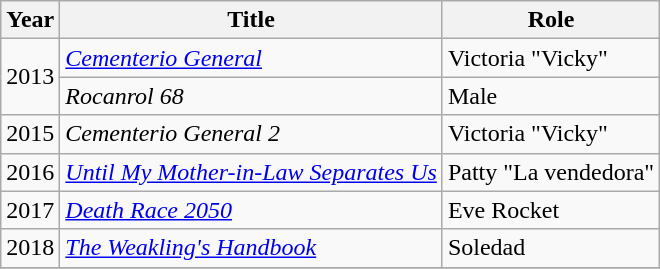<table class="wikitable">
<tr>
<th scope="col">Year</th>
<th scope="col">Title</th>
<th scope="col">Role</th>
</tr>
<tr>
<td rowspan=2>2013</td>
<td><em><a href='#'>Cementerio General</a></em></td>
<td>Victoria "Vicky"</td>
</tr>
<tr>
<td><em>Rocanrol 68</em></td>
<td>Male</td>
</tr>
<tr>
<td>2015</td>
<td><em>Cementerio General 2</em></td>
<td>Victoria "Vicky"</td>
</tr>
<tr>
<td>2016</td>
<td><em><a href='#'>Until My Mother-in-Law Separates Us</a></em></td>
<td>Patty "La vendedora"</td>
</tr>
<tr>
<td>2017</td>
<td><em><a href='#'>Death Race 2050</a></em></td>
<td>Eve Rocket</td>
</tr>
<tr>
<td>2018</td>
<td><em><a href='#'>The Weakling's Handbook</a></em></td>
<td>Soledad</td>
</tr>
<tr>
</tr>
</table>
